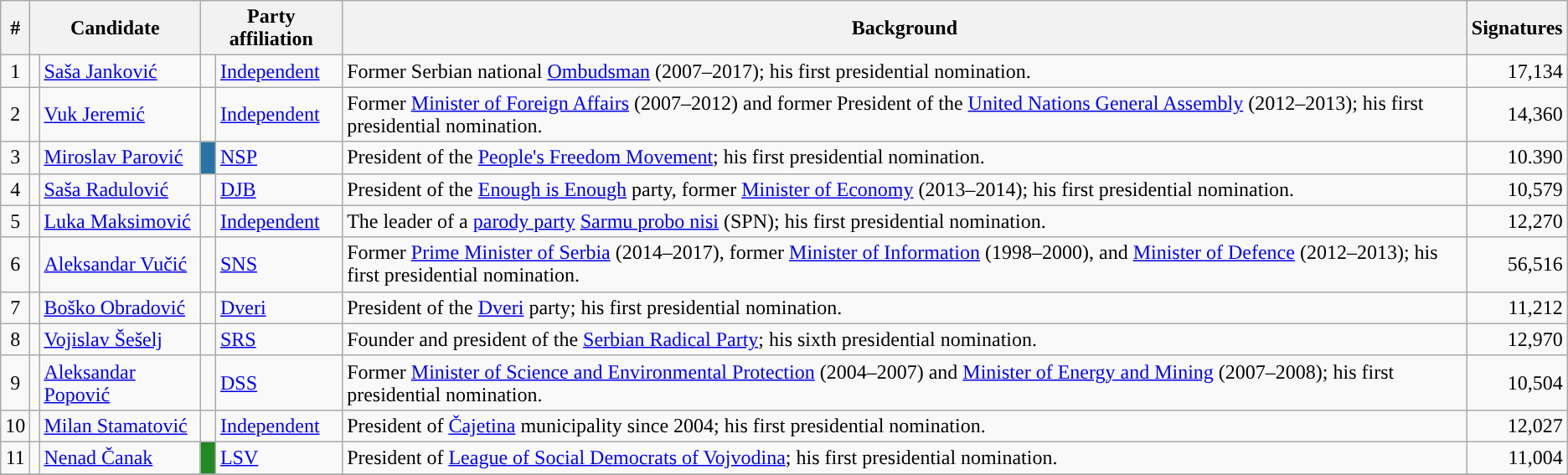<table class=wikitable>
<tr>
<th>#</th>
<th colspan=2>Candidate</th>
<th colspan=2>Party affiliation</th>
<th>Background</th>
<th>Signatures</th>
</tr>
<tr>
<td align=center>1</td>
<td></td>
<td><a href='#'>Saša Janković</a></td>
<td width="5px" style="background: "> </td>
<td><a href='#'>Independent</a></td>
<td>Former Serbian national <a href='#'>Ombudsman</a> (2007–2017); his first presidential nomination.</td>
<td align=right>17,134</td>
</tr>
<tr>
<td align=center>2</td>
<td></td>
<td><a href='#'>Vuk Jeremić</a></td>
<td width="5px" style="background: "> </td>
<td><a href='#'>Independent</a></td>
<td>Former <a href='#'>Minister of Foreign Affairs</a> (2007–2012) and former President of the <a href='#'>United Nations General Assembly</a> (2012–2013); his first presidential nomination.</td>
<td align=right>14,360</td>
</tr>
<tr>
<td align=center>3</td>
<td></td>
<td><a href='#'>Miroslav Parović</a></td>
<td width="5px" style="background: #2874A6"> </td>
<td><a href='#'>NSP</a></td>
<td>President of the <a href='#'>People's Freedom Movement</a>; his first presidential nomination.</td>
<td align=right>10.390</td>
</tr>
<tr>
<td align=center>4</td>
<td></td>
<td><a href='#'>Saša Radulović</a></td>
<td width="5px" style="background: "> </td>
<td><a href='#'>DJB</a></td>
<td>President of the <a href='#'>Enough is Enough</a> party, former <a href='#'>Minister of Economy</a> (2013–2014); his first presidential nomination.</td>
<td align=right>10,579</td>
</tr>
<tr>
<td align=center>5</td>
<td></td>
<td><a href='#'>Luka Maksimović</a></td>
<td width="5px" style="background: "> </td>
<td><a href='#'>Independent</a></td>
<td>The leader of a <a href='#'>parody party</a> <a href='#'>Sarmu probo nisi</a> (SPN); his first presidential nomination.</td>
<td align=right>12,270</td>
</tr>
<tr>
<td align=center>6</td>
<td></td>
<td><a href='#'>Aleksandar Vučić</a></td>
<td width="5px" style="background: "> </td>
<td><a href='#'>SNS</a></td>
<td>Former <a href='#'>Prime Minister of Serbia</a> (2014–2017), former <a href='#'>Minister of Information</a> (1998–2000), and <a href='#'>Minister of Defence</a> (2012–2013); his first presidential nomination.</td>
<td align=right>56,516</td>
</tr>
<tr>
<td align=center>7</td>
<td></td>
<td><a href='#'>Boško Obradović</a></td>
<td width="5px" style="background: "> </td>
<td><a href='#'>Dveri</a></td>
<td>President of the <a href='#'>Dveri</a> party; his first presidential nomination.</td>
<td align=right>11,212</td>
</tr>
<tr>
<td align=center>8</td>
<td></td>
<td><a href='#'>Vojislav Šešelj</a></td>
<td width="5px" style="background: "> </td>
<td><a href='#'>SRS</a></td>
<td>Founder and president of the <a href='#'>Serbian Radical Party</a>; his sixth presidential nomination.</td>
<td align=right>12,970</td>
</tr>
<tr>
<td align=center>9</td>
<td></td>
<td><a href='#'>Aleksandar Popović</a></td>
<td width="5px" style="background: "> </td>
<td><a href='#'>DSS</a></td>
<td>Former <a href='#'>Minister of Science and Environmental Protection</a> (2004–2007) and <a href='#'>Minister of Energy and Mining</a> (2007–2008); his first presidential nomination.</td>
<td align=right>10,504</td>
</tr>
<tr>
<td align=center>10</td>
<td></td>
<td><a href='#'>Milan Stamatović</a></td>
<td width="5px" style="background: "> </td>
<td><a href='#'>Independent</a></td>
<td>President of <a href='#'>Čajetina</a> municipality since 2004; his first presidential nomination.</td>
<td align=right>12,027</td>
</tr>
<tr>
<td align=center>11</td>
<td></td>
<td><a href='#'>Nenad Čanak</a></td>
<td width="5px" style="background: #228822"> </td>
<td><a href='#'>LSV</a></td>
<td>President of <a href='#'>League of Social Democrats of Vojvodina</a>; his first presidential nomination.</td>
<td align=right>11,004</td>
</tr>
<tr>
</tr>
</table>
